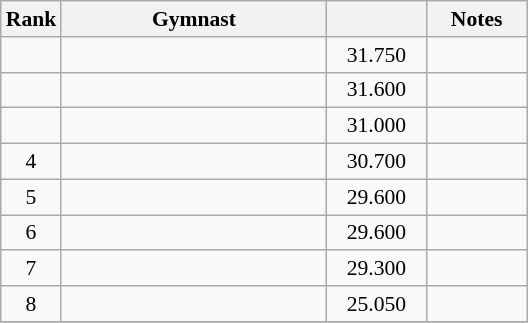<table class="wikitable sortable" style="text-align:center; font-size:90%">
<tr>
<th scope="col" style="width:20px;">Rank</th>
<th ! scope="col" style="width:170px;">Gymnast</th>
<th ! scope="col" style="width:60px;"></th>
<th ! scope="col" style="width:60px;">Notes</th>
</tr>
<tr>
<td></td>
<td align=left></td>
<td>31.750</td>
<td></td>
</tr>
<tr>
<td></td>
<td align=left></td>
<td>31.600</td>
<td></td>
</tr>
<tr>
<td></td>
<td align=left></td>
<td>31.000</td>
<td></td>
</tr>
<tr>
<td>4</td>
<td align=left></td>
<td>30.700</td>
<td></td>
</tr>
<tr>
<td>5</td>
<td align=left></td>
<td>29.600</td>
<td></td>
</tr>
<tr>
<td>6</td>
<td align=left></td>
<td>29.600</td>
<td></td>
</tr>
<tr>
<td>7</td>
<td align=left></td>
<td>29.300</td>
<td></td>
</tr>
<tr>
<td>8</td>
<td align=left></td>
<td>25.050</td>
<td></td>
</tr>
<tr>
</tr>
</table>
